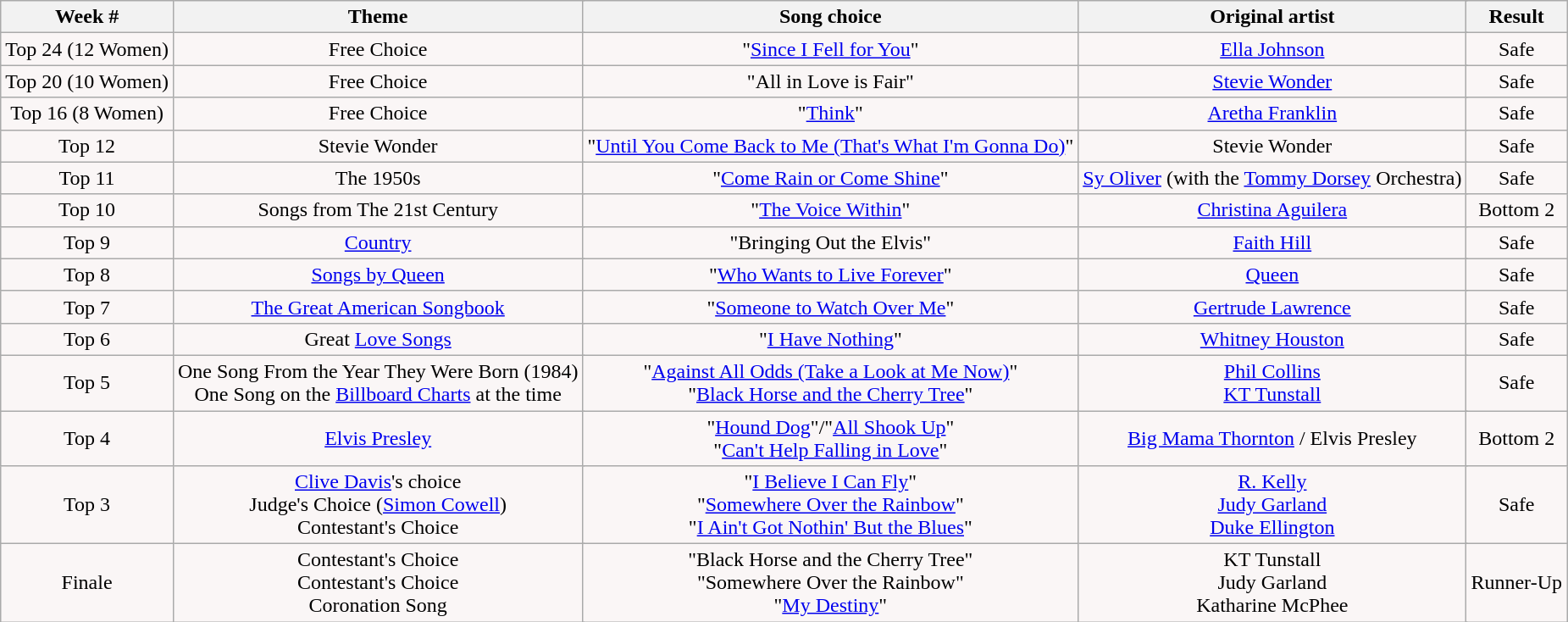<table class="wikitable" style="float:left;">
<tr style="text-align:Center; ;">
<th colspan="100">Week #</th>
<th colspan="100">Theme</th>
<th colspan="100">Song choice</th>
<th colspan="100">Original artist</th>
<th colspan="100">Result</th>
</tr>
<tr style="text-align:center; background:#faf6f6;">
<td colspan="100">Top 24 (12 Women)</td>
<td colspan="100">Free Choice</td>
<td colspan="100">"<a href='#'>Since I Fell for You</a>"</td>
<td colspan="100"><a href='#'>Ella Johnson</a></td>
<td colspan="100">Safe</td>
</tr>
<tr style="text-align:center; background:#faf6f6;">
<td colspan="100">Top 20 (10 Women)</td>
<td colspan="100">Free Choice</td>
<td colspan="100">"All in Love is Fair"</td>
<td colspan="100"><a href='#'>Stevie Wonder</a></td>
<td colspan="100">Safe</td>
</tr>
<tr>
<td colspan="100"  style="text-align:center; background:#faf6f6;">Top 16 (8 Women)</td>
<td colspan="100"  style="text-align:center; background:#faf6f6;">Free Choice</td>
<td colspan="100"  style="text-align:center; background:#faf6f6;">"<a href='#'>Think</a>"</td>
<td colspan="100"  style="text-align:center; background:#faf6f6;"><a href='#'>Aretha Franklin</a></td>
<td colspan="100"  style="text-align:center; background:#faf6f6;">Safe</td>
</tr>
<tr style="text-align:center; background:#faf6f6;">
<td colspan="100">Top 12</td>
<td colspan="100">Stevie Wonder</td>
<td colspan="100">"<a href='#'>Until You Come Back to Me (That's What I'm Gonna Do)</a>"</td>
<td colspan="100">Stevie Wonder</td>
<td colspan="100">Safe</td>
</tr>
<tr style="text-align:center; background:#faf6f6;">
<td colspan="100">Top 11</td>
<td colspan="100">The 1950s</td>
<td colspan="100">"<a href='#'>Come Rain or Come Shine</a>"</td>
<td colspan="100"><a href='#'>Sy Oliver</a> (with the <a href='#'>Tommy Dorsey</a> Orchestra)</td>
<td colspan="100">Safe</td>
</tr>
<tr style="text-align:center; background:#faf6f6;">
<td colspan="100">Top 10</td>
<td colspan="100">Songs from The 21st Century</td>
<td colspan="100">"<a href='#'>The Voice Within</a>"</td>
<td colspan="100"><a href='#'>Christina Aguilera</a></td>
<td colspan="100">Bottom 2</td>
</tr>
<tr>
<td colspan="100"  style="text-align:center; background:#faf6f6;">Top 9</td>
<td colspan="100"  style="text-align:center; background:#faf6f6;"><a href='#'>Country</a></td>
<td colspan="100"  style="text-align:center; background:#faf6f6;">"Bringing Out the Elvis"</td>
<td colspan="100"  style="text-align:center; background:#faf6f6;"><a href='#'>Faith Hill</a></td>
<td colspan="100"  style="text-align:center; background:#faf6f6;">Safe</td>
</tr>
<tr>
<td colspan="100"  style="text-align:center; background:#faf6f6;">Top 8</td>
<td colspan="100"  style="text-align:center; background:#faf6f6;"><a href='#'>Songs by Queen</a></td>
<td colspan="100"  style="text-align:center; background:#faf6f6;">"<a href='#'>Who Wants to Live Forever</a>"</td>
<td colspan="100"  style="text-align:center; background:#faf6f6;"><a href='#'>Queen</a></td>
<td colspan="100"  style="text-align:center; background:#faf6f6;">Safe</td>
</tr>
<tr>
<td colspan="100"  style="text-align:center; background:#faf6f6;">Top 7</td>
<td colspan="100"  style="text-align:center; background:#faf6f6;"><a href='#'>The Great American Songbook</a></td>
<td colspan="100"  style="text-align:center; background:#faf6f6;">"<a href='#'>Someone to Watch Over Me</a>"</td>
<td colspan="100"  style="text-align:center; background:#faf6f6;"><a href='#'>Gertrude Lawrence</a></td>
<td colspan="100"  style="text-align:center; background:#faf6f6;">Safe</td>
</tr>
<tr>
<td colspan="100"  style="text-align:center; background:#faf6f6;">Top 6</td>
<td colspan="100"  style="text-align:center; background:#faf6f6;">Great <a href='#'>Love Songs</a></td>
<td colspan="100"  style="text-align:center; background:#faf6f6;">"<a href='#'>I Have Nothing</a>"</td>
<td colspan="100"  style="text-align:center; background:#faf6f6;"><a href='#'>Whitney Houston</a></td>
<td colspan="100"  style="text-align:center; background:#faf6f6;">Safe</td>
</tr>
<tr style="text-align:center; background:#faf6f6;">
<td colspan="100">Top 5</td>
<td colspan="100">One Song From the Year They Were Born (1984)<br>One Song on the <a href='#'>Billboard Charts</a> at the time</td>
<td colspan="100">"<a href='#'>Against All Odds (Take a Look at Me Now)</a>"<br>"<a href='#'>Black Horse and the Cherry Tree</a>"</td>
<td colspan="100"><a href='#'>Phil Collins</a><br><a href='#'>KT Tunstall</a></td>
<td colspan="100">Safe</td>
</tr>
<tr>
<td colspan="100"  style="text-align:center; background:#faf6f6;">Top 4</td>
<td colspan="100"  style="text-align:center; background:#faf6f6;"><a href='#'>Elvis Presley</a></td>
<td colspan="100"  style="text-align:center; background:#faf6f6;">"<a href='#'>Hound Dog</a>"/"<a href='#'>All Shook Up</a>"<br>"<a href='#'>Can't Help Falling in Love</a>"</td>
<td colspan="100"  style="text-align:center; background:#faf6f6;"><a href='#'>Big Mama Thornton</a> / Elvis Presley</td>
<td colspan="100"  style="text-align:center; background:#faf6f6;">Bottom 2</td>
</tr>
<tr style="text-align:center; background:#faf6f6;">
<td colspan="100">Top 3</td>
<td colspan="100"><a href='#'>Clive Davis</a>'s choice<br>Judge's Choice (<a href='#'>Simon Cowell</a>)<br>Contestant's Choice</td>
<td colspan="100">"<a href='#'>I Believe I Can Fly</a>"<br>"<a href='#'>Somewhere Over the Rainbow</a>"<br>"<a href='#'>I Ain't Got Nothin' But the Blues</a>"</td>
<td colspan="100"><a href='#'>R. Kelly</a><br><a href='#'>Judy Garland</a><br><a href='#'>Duke Ellington</a></td>
<td colspan="100">Safe</td>
</tr>
<tr>
<td colspan="100"  style="text-align:center; background:#faf6f6;">Finale</td>
<td colspan="100"  style="text-align:center; background:#faf6f6;">Contestant's Choice<br>Contestant's Choice<br>Coronation Song</td>
<td colspan="100"  style="text-align:center; background:#faf6f6;">"Black Horse and the Cherry Tree"<br>"Somewhere Over the Rainbow"<br>"<a href='#'>My Destiny</a>"</td>
<td colspan="100"  style="text-align:center; background:#faf6f6;">KT Tunstall<br>Judy Garland<br>Katharine McPhee</td>
<td colspan="100"  style="text-align:center; background:#faf6f6;">Runner-Up</td>
</tr>
</table>
